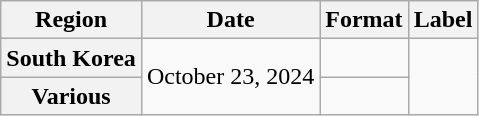<table class="wikitable plainrowheaders">
<tr>
<th scope="col">Region</th>
<th scope="col">Date</th>
<th scope="col">Format</th>
<th scope="col">Label</th>
</tr>
<tr>
<th scope="row">South Korea</th>
<td rowspan="2">October 23, 2024</td>
<td></td>
<td rowspan="2"></td>
</tr>
<tr>
<th scope="row">Various</th>
<td></td>
</tr>
</table>
